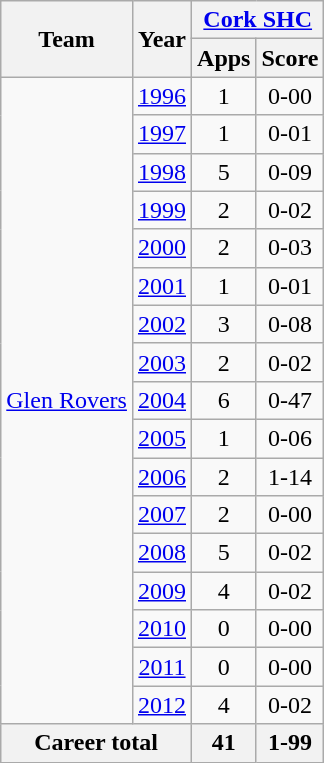<table class="wikitable" style="text-align:center">
<tr>
<th rowspan="2">Team</th>
<th rowspan="2">Year</th>
<th colspan="2"><a href='#'>Cork SHC</a></th>
</tr>
<tr>
<th>Apps</th>
<th>Score</th>
</tr>
<tr>
<td rowspan="17"><a href='#'>Glen Rovers</a></td>
<td><a href='#'>1996</a></td>
<td>1</td>
<td>0-00</td>
</tr>
<tr>
<td><a href='#'>1997</a></td>
<td>1</td>
<td>0-01</td>
</tr>
<tr>
<td><a href='#'>1998</a></td>
<td>5</td>
<td>0-09</td>
</tr>
<tr>
<td><a href='#'>1999</a></td>
<td>2</td>
<td>0-02</td>
</tr>
<tr>
<td><a href='#'>2000</a></td>
<td>2</td>
<td>0-03</td>
</tr>
<tr>
<td><a href='#'>2001</a></td>
<td>1</td>
<td>0-01</td>
</tr>
<tr>
<td><a href='#'>2002</a></td>
<td>3</td>
<td>0-08</td>
</tr>
<tr>
<td><a href='#'>2003</a></td>
<td>2</td>
<td>0-02</td>
</tr>
<tr>
<td><a href='#'>2004</a></td>
<td>6</td>
<td>0-47</td>
</tr>
<tr>
<td><a href='#'>2005</a></td>
<td>1</td>
<td>0-06</td>
</tr>
<tr>
<td><a href='#'>2006</a></td>
<td>2</td>
<td>1-14</td>
</tr>
<tr>
<td><a href='#'>2007</a></td>
<td>2</td>
<td>0-00</td>
</tr>
<tr>
<td><a href='#'>2008</a></td>
<td>5</td>
<td>0-02</td>
</tr>
<tr>
<td><a href='#'>2009</a></td>
<td>4</td>
<td>0-02</td>
</tr>
<tr>
<td><a href='#'>2010</a></td>
<td>0</td>
<td>0-00</td>
</tr>
<tr>
<td><a href='#'>2011</a></td>
<td>0</td>
<td>0-00</td>
</tr>
<tr>
<td><a href='#'>2012</a></td>
<td>4</td>
<td>0-02</td>
</tr>
<tr>
<th colspan="2">Career total</th>
<th>41</th>
<th>1-99</th>
</tr>
</table>
